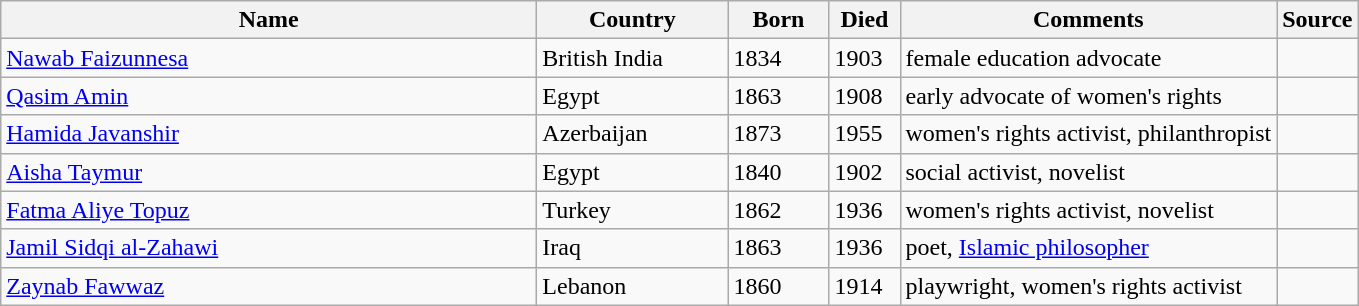<table class="wikitable sortable plainrowheaders">
<tr>
<th width="350">Name</th>
<th width="120">Country</th>
<th width="60">Born</th>
<th width="40">Died</th>
<th class= width="600px">Comments</th>
<th class=width="20px">Source</th>
</tr>
<tr>
<td data-sort-value="Faizunnesa, Nawab"><a href='#'>Nawab Faizunnesa</a></td>
<td>British India</td>
<td>1834</td>
<td>1903</td>
<td>female education advocate</td>
<td></td>
</tr>
<tr>
<td data-sort-value="Amin, Qasim"><a href='#'>Qasim Amin</a></td>
<td>Egypt</td>
<td>1863</td>
<td>1908</td>
<td>early advocate of women's rights</td>
<td></td>
</tr>
<tr>
<td data-sort-value="Javanshir, Hamida"><a href='#'>Hamida Javanshir</a></td>
<td>Azerbaijan</td>
<td>1873</td>
<td>1955</td>
<td>women's rights activist, philanthropist</td>
<td></td>
</tr>
<tr>
<td data-sort-value="Taymur, Aisha"><a href='#'>Aisha Taymur</a></td>
<td>Egypt</td>
<td>1840</td>
<td>1902</td>
<td>social activist, novelist</td>
<td></td>
</tr>
<tr>
<td data-sort-value="Topuz, Fatma Aliya"><a href='#'>Fatma Aliye Topuz</a></td>
<td>Turkey</td>
<td>1862</td>
<td>1936</td>
<td>women's rights activist, novelist</td>
<td></td>
</tr>
<tr>
<td data-sort-value="Zahawi, Jamil Sidqi al-"><a href='#'>Jamil Sidqi al-Zahawi</a></td>
<td>Iraq</td>
<td>1863</td>
<td>1936</td>
<td>poet, <a href='#'>Islamic philosopher</a></td>
<td></td>
</tr>
<tr>
<td><a href='#'>Zaynab Fawwaz</a></td>
<td>Lebanon</td>
<td>1860</td>
<td>1914</td>
<td>playwright, women's rights activist</td>
<td></td>
</tr>
</table>
